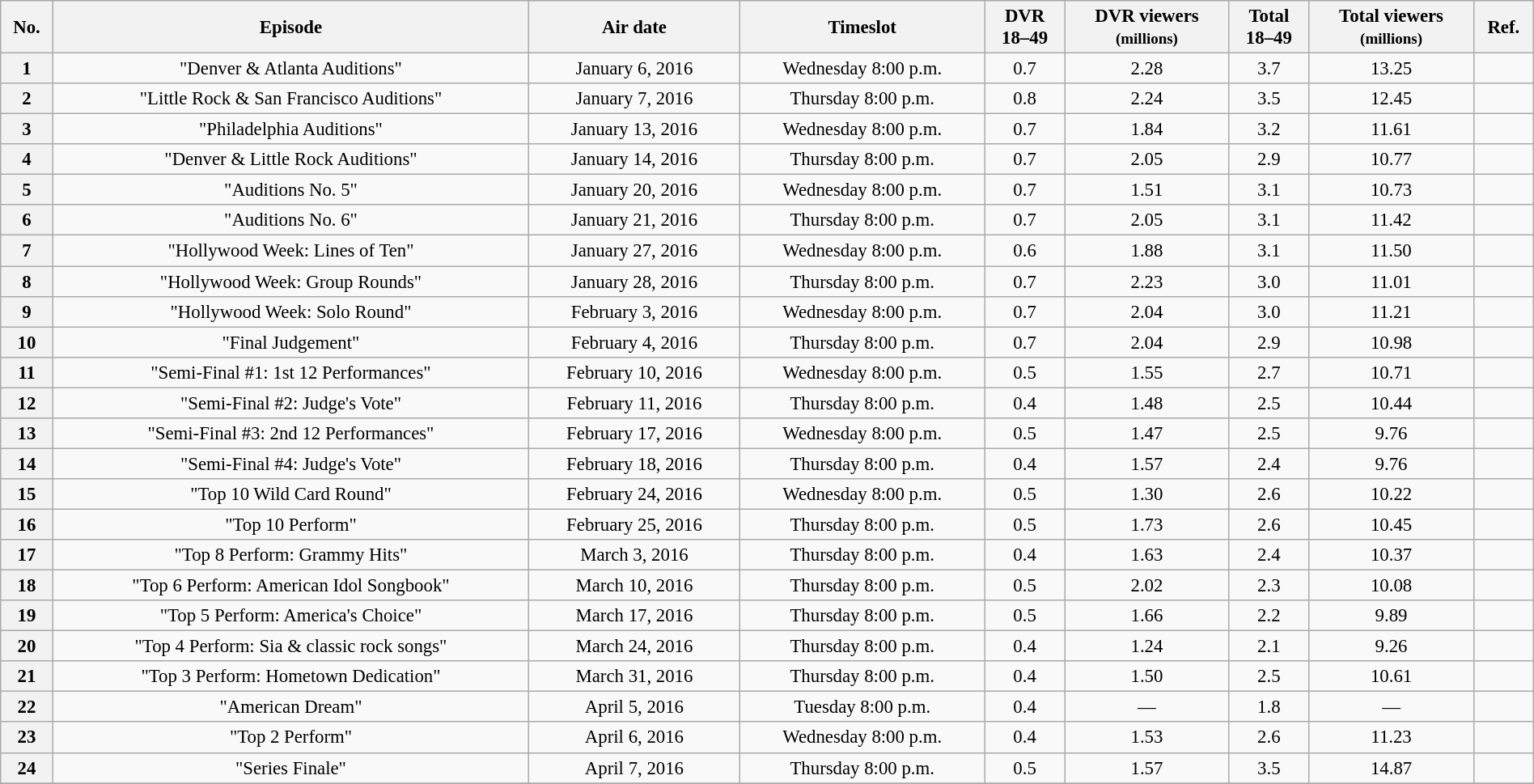<table class="wikitable" style="text-align:center; font-size:95%; width: 100%">
<tr>
<th>No.</th>
<th>Episode</th>
<th>Air date</th>
<th>Timeslot</th>
<th>DVR<br>18–49</th>
<th>DVR viewers<br><small>(millions)</small></th>
<th>Total<br>18–49</th>
<th>Total viewers<br><small>(millions)</small></th>
<th>Ref.</th>
</tr>
<tr>
<th>1</th>
<td>"Denver & Atlanta Auditions"</td>
<td>January 6, 2016</td>
<td>Wednesday 8:00 p.m.</td>
<td>0.7</td>
<td>2.28</td>
<td>3.7</td>
<td>13.25</td>
<td></td>
</tr>
<tr>
<th>2</th>
<td>"Little Rock & San Francisco Auditions"</td>
<td>January 7, 2016</td>
<td>Thursday 8:00 p.m.</td>
<td>0.8</td>
<td>2.24</td>
<td>3.5</td>
<td>12.45</td>
<td></td>
</tr>
<tr>
<th>3</th>
<td>"Philadelphia Auditions"</td>
<td>January 13, 2016</td>
<td>Wednesday 8:00 p.m.</td>
<td>0.7</td>
<td>1.84</td>
<td>3.2</td>
<td>11.61</td>
<td></td>
</tr>
<tr>
<th>4</th>
<td>"Denver & Little Rock Auditions"</td>
<td>January 14, 2016</td>
<td>Thursday 8:00 p.m.</td>
<td>0.7</td>
<td>2.05</td>
<td>2.9</td>
<td>10.77</td>
<td></td>
</tr>
<tr>
<th>5</th>
<td>"Auditions No. 5"</td>
<td>January 20, 2016</td>
<td>Wednesday 8:00 p.m.</td>
<td>0.7</td>
<td>1.51</td>
<td>3.1</td>
<td>10.73</td>
<td></td>
</tr>
<tr>
<th>6</th>
<td>"Auditions No. 6"</td>
<td>January 21, 2016</td>
<td>Thursday 8:00 p.m.</td>
<td>0.7</td>
<td>2.05</td>
<td>3.1</td>
<td>11.42</td>
<td></td>
</tr>
<tr>
<th>7</th>
<td>"Hollywood Week: Lines of Ten"</td>
<td>January 27, 2016</td>
<td>Wednesday 8:00 p.m.</td>
<td>0.6</td>
<td>1.88</td>
<td>3.1</td>
<td>11.50</td>
<td></td>
</tr>
<tr>
<th>8</th>
<td>"Hollywood Week: Group Rounds"</td>
<td>January 28, 2016</td>
<td>Thursday 8:00 p.m.</td>
<td>0.7</td>
<td>2.23</td>
<td>3.0</td>
<td>11.01</td>
<td></td>
</tr>
<tr>
<th>9</th>
<td>"Hollywood Week: Solo Round"</td>
<td>February 3, 2016</td>
<td>Wednesday 8:00 p.m.</td>
<td>0.7</td>
<td>2.04</td>
<td>3.0</td>
<td>11.21</td>
<td></td>
</tr>
<tr>
<th>10</th>
<td>"Final Judgement"</td>
<td>February 4, 2016</td>
<td>Thursday 8:00 p.m.</td>
<td>0.7</td>
<td>2.04</td>
<td>2.9</td>
<td>10.98</td>
<td></td>
</tr>
<tr>
<th>11</th>
<td>"Semi-Final #1: 1st 12 Performances"</td>
<td>February 10, 2016</td>
<td>Wednesday 8:00 p.m.</td>
<td>0.5</td>
<td>1.55</td>
<td>2.7</td>
<td>10.71</td>
<td></td>
</tr>
<tr>
<th>12</th>
<td>"Semi-Final #2: Judge's Vote"</td>
<td>February 11, 2016</td>
<td>Thursday 8:00 p.m.</td>
<td>0.4</td>
<td>1.48</td>
<td>2.5</td>
<td>10.44</td>
<td></td>
</tr>
<tr>
<th>13</th>
<td>"Semi-Final #3: 2nd 12 Performances"</td>
<td>February 17, 2016</td>
<td>Wednesday 8:00 p.m.</td>
<td>0.5</td>
<td>1.47</td>
<td>2.5</td>
<td>9.76</td>
<td></td>
</tr>
<tr>
<th>14</th>
<td>"Semi-Final #4: Judge's Vote"</td>
<td>February 18, 2016</td>
<td>Thursday 8:00 p.m.</td>
<td>0.4</td>
<td>1.57</td>
<td>2.4</td>
<td>9.76</td>
<td></td>
</tr>
<tr>
<th>15</th>
<td>"Top 10 Wild Card Round"</td>
<td>February 24, 2016</td>
<td>Wednesday 8:00 p.m.</td>
<td>0.5</td>
<td>1.30</td>
<td>2.6</td>
<td>10.22</td>
<td></td>
</tr>
<tr>
<th>16</th>
<td>"Top 10 Perform"</td>
<td>February 25, 2016</td>
<td>Thursday 8:00 p.m.</td>
<td>0.5</td>
<td>1.73</td>
<td>2.6</td>
<td>10.45</td>
<td></td>
</tr>
<tr>
<th>17</th>
<td>"Top 8 Perform: Grammy Hits"</td>
<td>March 3, 2016</td>
<td>Thursday 8:00 p.m.</td>
<td>0.4</td>
<td>1.63</td>
<td>2.4</td>
<td>10.37</td>
<td></td>
</tr>
<tr>
<th>18</th>
<td>"Top 6 Perform: American Idol Songbook"</td>
<td>March 10, 2016</td>
<td>Thursday 8:00 p.m.</td>
<td>0.5</td>
<td>2.02</td>
<td>2.3</td>
<td>10.08</td>
<td></td>
</tr>
<tr>
<th>19</th>
<td>"Top 5 Perform: America's Choice"</td>
<td>March 17, 2016</td>
<td>Thursday 8:00 p.m.</td>
<td>0.5</td>
<td>1.66</td>
<td>2.2</td>
<td>9.89</td>
<td></td>
</tr>
<tr>
<th>20</th>
<td>"Top 4 Perform: Sia & classic rock songs"</td>
<td>March 24, 2016</td>
<td>Thursday 8:00 p.m.</td>
<td>0.4</td>
<td>1.24</td>
<td>2.1</td>
<td>9.26</td>
<td></td>
</tr>
<tr>
<th>21</th>
<td>"Top 3 Perform: Hometown Dedication"</td>
<td>March 31, 2016</td>
<td>Thursday 8:00 p.m.</td>
<td>0.4</td>
<td>1.50</td>
<td>2.5</td>
<td>10.61</td>
<td></td>
</tr>
<tr>
<th>22</th>
<td>"American Dream"</td>
<td>April 5, 2016</td>
<td>Tuesday 8:00 p.m.</td>
<td>0.4</td>
<td>—</td>
<td>1.8</td>
<td>—</td>
<td></td>
</tr>
<tr>
<th>23</th>
<td>"Top 2 Perform"</td>
<td>April 6, 2016</td>
<td>Wednesday 8:00 p.m.</td>
<td>0.4</td>
<td>1.53</td>
<td>2.6</td>
<td>11.23</td>
<td></td>
</tr>
<tr>
<th>24</th>
<td>"Series Finale"</td>
<td>April 7, 2016</td>
<td>Thursday 8:00 p.m.</td>
<td>0.5</td>
<td>1.57</td>
<td>3.5</td>
<td>14.87</td>
<td></td>
</tr>
<tr>
</tr>
</table>
